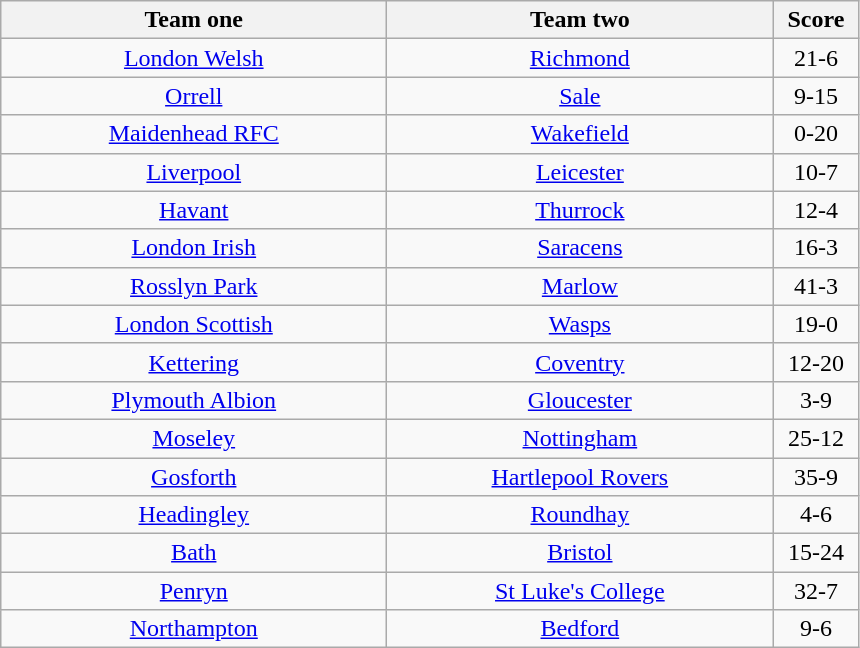<table class="wikitable" style="text-align: center">
<tr>
<th width=250>Team one</th>
<th width=250>Team two</th>
<th width=50>Score</th>
</tr>
<tr>
<td><a href='#'>London Welsh</a></td>
<td><a href='#'>Richmond</a></td>
<td>21-6</td>
</tr>
<tr>
<td><a href='#'>Orrell</a></td>
<td><a href='#'>Sale</a></td>
<td>9-15</td>
</tr>
<tr>
<td><a href='#'>Maidenhead RFC</a></td>
<td><a href='#'>Wakefield</a></td>
<td>0-20</td>
</tr>
<tr>
<td><a href='#'>Liverpool</a></td>
<td><a href='#'>Leicester</a></td>
<td>10-7</td>
</tr>
<tr>
<td><a href='#'>Havant</a></td>
<td><a href='#'>Thurrock</a></td>
<td>12-4</td>
</tr>
<tr>
<td><a href='#'>London Irish</a></td>
<td><a href='#'>Saracens</a></td>
<td>16-3</td>
</tr>
<tr>
<td><a href='#'>Rosslyn Park</a></td>
<td><a href='#'>Marlow</a></td>
<td>41-3</td>
</tr>
<tr>
<td><a href='#'>London Scottish</a></td>
<td><a href='#'>Wasps</a></td>
<td>19-0</td>
</tr>
<tr>
<td><a href='#'>Kettering</a></td>
<td><a href='#'>Coventry</a></td>
<td>12-20</td>
</tr>
<tr>
<td><a href='#'>Plymouth Albion</a></td>
<td><a href='#'>Gloucester</a></td>
<td>3-9</td>
</tr>
<tr>
<td><a href='#'>Moseley</a></td>
<td><a href='#'>Nottingham</a></td>
<td>25-12</td>
</tr>
<tr>
<td><a href='#'>Gosforth</a></td>
<td><a href='#'>Hartlepool Rovers</a></td>
<td>35-9</td>
</tr>
<tr>
<td><a href='#'>Headingley</a></td>
<td><a href='#'>Roundhay</a></td>
<td>4-6</td>
</tr>
<tr>
<td><a href='#'>Bath</a></td>
<td><a href='#'>Bristol</a></td>
<td>15-24</td>
</tr>
<tr>
<td><a href='#'>Penryn</a></td>
<td><a href='#'>St Luke's College</a></td>
<td>32-7</td>
</tr>
<tr>
<td><a href='#'>Northampton</a></td>
<td><a href='#'>Bedford</a></td>
<td>9-6</td>
</tr>
</table>
